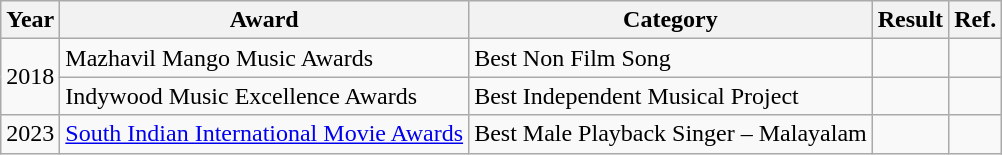<table class="wikitable sortable">
<tr>
<th>Year</th>
<th>Award</th>
<th>Category</th>
<th>Result</th>
<th>Ref.</th>
</tr>
<tr>
<td rowspan="2">2018</td>
<td>Mazhavil Mango Music Awards</td>
<td>Best Non Film Song</td>
<td></td>
<td></td>
</tr>
<tr>
<td>Indywood Music Excellence Awards</td>
<td>Best Independent Musical Project</td>
<td></td>
<td></td>
</tr>
<tr>
<td>2023</td>
<td><a href='#'>South Indian International Movie Awards</a></td>
<td>Best Male Playback Singer – Malayalam</td>
<td></td>
<td></td>
</tr>
</table>
